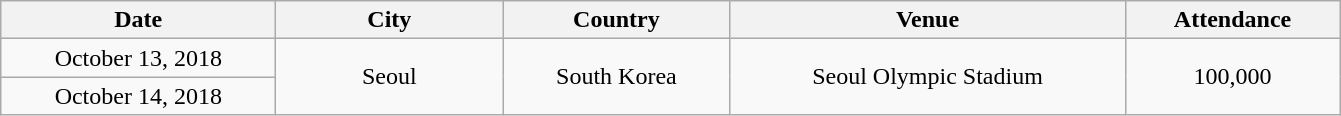<table class="wikitable" style="text-align:center">
<tr>
<th scope="col" style="width:11em;">Date</th>
<th scope="col" style="width:9em;">City</th>
<th scope="col" style="width:9em;">Country</th>
<th scope="col" style="width:16em;">Venue</th>
<th scope="col" style="width:8.5em;">Attendance</th>
</tr>
<tr>
<td>October 13, 2018</td>
<td rowspan="2">Seoul</td>
<td rowspan="2">South Korea</td>
<td rowspan="2">Seoul Olympic Stadium</td>
<td rowspan="2">100,000</td>
</tr>
<tr>
<td>October 14, 2018</td>
</tr>
</table>
